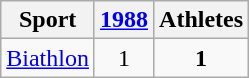<table class="wikitable">
<tr>
<th>Sport</th>
<th><a href='#'>1988</a></th>
<th>Athletes</th>
</tr>
<tr>
<td><a href='#'>Biathlon</a></td>
<td align=center>1</td>
<td align=center><strong>1</strong></td>
</tr>
</table>
